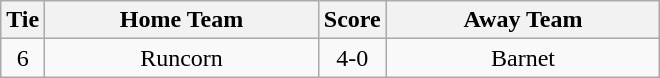<table class="wikitable" style="text-align:center;">
<tr>
<th width=20>Tie</th>
<th width=175>Home Team</th>
<th width=20>Score</th>
<th width=175>Away Team</th>
</tr>
<tr>
<td>6</td>
<td>Runcorn</td>
<td>4-0</td>
<td>Barnet</td>
</tr>
</table>
